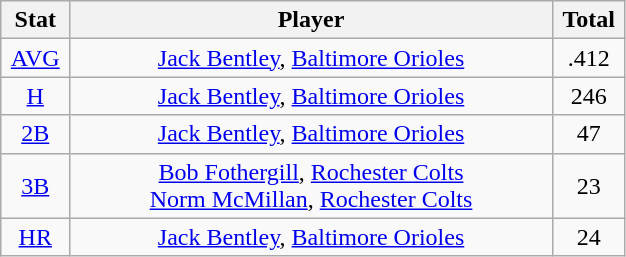<table class="wikitable" width="33%" style="text-align:center;">
<tr>
<th width="5%">Stat</th>
<th width="60%">Player</th>
<th width="5%">Total</th>
</tr>
<tr>
<td><a href='#'>AVG</a></td>
<td><a href='#'>Jack Bentley</a>, <a href='#'>Baltimore Orioles</a></td>
<td>.412</td>
</tr>
<tr>
<td><a href='#'>H</a></td>
<td><a href='#'>Jack Bentley</a>, <a href='#'>Baltimore Orioles</a></td>
<td>246</td>
</tr>
<tr>
<td><a href='#'>2B</a></td>
<td><a href='#'>Jack Bentley</a>, <a href='#'>Baltimore Orioles</a></td>
<td>47</td>
</tr>
<tr>
<td><a href='#'>3B</a></td>
<td><a href='#'>Bob Fothergill</a>, <a href='#'>Rochester Colts</a> <br> <a href='#'>Norm McMillan</a>, <a href='#'>Rochester Colts</a></td>
<td>23</td>
</tr>
<tr>
<td><a href='#'>HR</a></td>
<td><a href='#'>Jack Bentley</a>, <a href='#'>Baltimore Orioles</a></td>
<td>24</td>
</tr>
</table>
